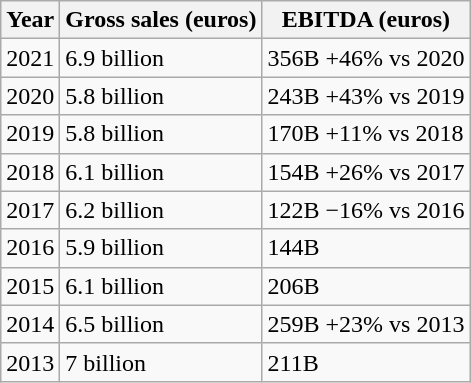<table class="wikitable">
<tr>
<th>Year</th>
<th>Gross sales (euros)</th>
<th>EBITDA (euros)</th>
</tr>
<tr>
<td>2021</td>
<td>6.9 billion</td>
<td>356B +46% vs 2020</td>
</tr>
<tr>
<td>2020</td>
<td>5.8 billion</td>
<td>243B +43% vs 2019</td>
</tr>
<tr>
<td>2019</td>
<td>5.8 billion</td>
<td>170B +11% vs 2018</td>
</tr>
<tr>
<td>2018</td>
<td>6.1 billion</td>
<td>154B +26% vs 2017</td>
</tr>
<tr>
<td>2017</td>
<td>6.2 billion</td>
<td>122B −16% vs 2016</td>
</tr>
<tr>
<td>2016</td>
<td>5.9 billion</td>
<td>144B</td>
</tr>
<tr>
<td>2015</td>
<td>6.1 billion</td>
<td>206B</td>
</tr>
<tr>
<td>2014</td>
<td>6.5 billion</td>
<td>259B +23% vs 2013</td>
</tr>
<tr>
<td>2013</td>
<td>7 billion</td>
<td>211B</td>
</tr>
</table>
